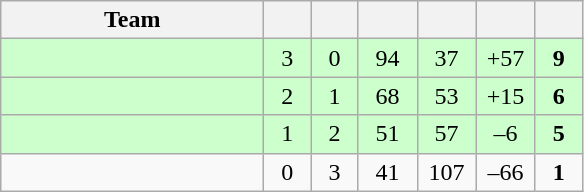<table class="wikitable" style="text-align:center;">
<tr>
<th style="width:10.5em;">Team</th>
<th style="width:1.5em;"></th>
<th style="width:1.5em;"></th>
<th style="width:2.0em;"></th>
<th style="width:2.0em;"></th>
<th style="width:2.0em;"></th>
<th style="width:1.5em;"></th>
</tr>
<tr bgcolor=#cfc>
<td align="left"></td>
<td>3</td>
<td>0</td>
<td>94</td>
<td>37</td>
<td>+57</td>
<td><strong>9</strong></td>
</tr>
<tr bgcolor=#cfc>
<td align="left"></td>
<td>2</td>
<td>1</td>
<td>68</td>
<td>53</td>
<td>+15</td>
<td><strong>6</strong></td>
</tr>
<tr bgcolor=#cfc>
<td align="left"></td>
<td>1</td>
<td>2</td>
<td>51</td>
<td>57</td>
<td>–6</td>
<td><strong>5</strong></td>
</tr>
<tr>
<td align="left"></td>
<td>0</td>
<td>3</td>
<td>41</td>
<td>107</td>
<td>–66</td>
<td><strong>1</strong></td>
</tr>
</table>
